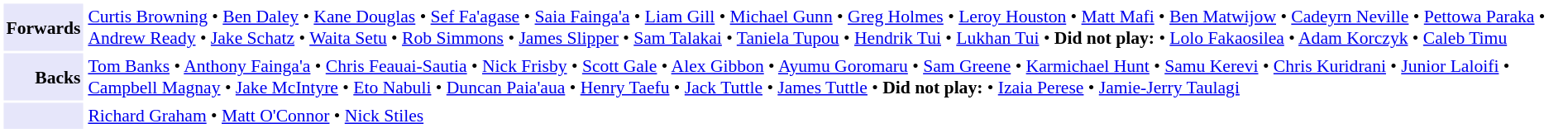<table cellpadding="2" style="border: 1px solid white; font-size:90%;">
<tr>
<td style="text-align:right;" bgcolor="lavender"><strong>Forwards</strong></td>
<td style="text-align:left;"><a href='#'>Curtis Browning</a> • <a href='#'>Ben Daley</a> • <a href='#'>Kane Douglas</a> • <a href='#'>Sef Fa'agase</a> • <a href='#'>Saia Fainga'a</a> • <a href='#'>Liam Gill</a> • <a href='#'>Michael Gunn</a> • <a href='#'>Greg Holmes</a> • <a href='#'>Leroy Houston</a> • <a href='#'>Matt Mafi</a> • <a href='#'>Ben Matwijow</a> • <a href='#'>Cadeyrn Neville</a> • <a href='#'>Pettowa Paraka</a> • <a href='#'>Andrew Ready</a> • <a href='#'>Jake Schatz</a> • <a href='#'>Waita Setu</a> • <a href='#'>Rob Simmons</a> • <a href='#'>James Slipper</a> • <a href='#'>Sam Talakai</a> • <a href='#'>Taniela Tupou</a> • <a href='#'>Hendrik Tui</a> • <a href='#'>Lukhan Tui</a> • <strong>Did not play:</strong> • <a href='#'>Lolo Fakaosilea</a> • <a href='#'>Adam Korczyk</a> • <a href='#'>Caleb Timu</a></td>
</tr>
<tr>
<td style="text-align:right;" bgcolor="lavender"><strong>Backs</strong></td>
<td style="text-align:left;"><a href='#'>Tom Banks</a> • <a href='#'>Anthony Fainga'a</a> • <a href='#'>Chris Feauai-Sautia</a> • <a href='#'>Nick Frisby</a> • <a href='#'>Scott Gale</a> • <a href='#'>Alex Gibbon</a> • <a href='#'>Ayumu Goromaru</a> • <a href='#'>Sam Greene</a> • <a href='#'>Karmichael Hunt</a> • <a href='#'>Samu Kerevi</a> • <a href='#'>Chris Kuridrani</a> • <a href='#'>Junior Laloifi</a> • <a href='#'>Campbell Magnay</a> • <a href='#'>Jake McIntyre</a> • <a href='#'>Eto Nabuli</a> • <a href='#'>Duncan Paia'aua</a> • <a href='#'>Henry Taefu</a> • <a href='#'>Jack Tuttle</a> • <a href='#'>James Tuttle</a> • <strong>Did not play:</strong> • <a href='#'>Izaia Perese</a> • <a href='#'>Jamie-Jerry Taulagi</a></td>
</tr>
<tr>
<td style="text-align:right;" bgcolor="lavender"></td>
<td style="text-align:left;"><a href='#'>Richard Graham</a> • <a href='#'>Matt O'Connor</a> • <a href='#'>Nick Stiles</a></td>
</tr>
</table>
